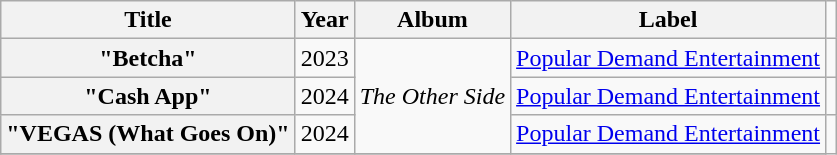<table class="wikitable plainrowheaders" style="text-align:center;">
<tr>
<th scope="col">Title</th>
<th scope="col">Year</th>
<th scope="col">Album</th>
<th scope="col">Label</th>
</tr>
<tr>
<th scope="row">"Betcha" </th>
<td>2023</td>
<td rowspan="3"><em>The Other Side</em></td>
<td><a href='#'>Popular Demand Entertainment</a></td>
<td></td>
</tr>
<tr>
<th scope="row">"Cash App" </th>
<td>2024</td>
<td><a href='#'>Popular Demand Entertainment</a></td>
<td></td>
</tr>
<tr>
<th scope="row">"VEGAS (What Goes On)" </th>
<td>2024</td>
<td><a href='#'>Popular Demand Entertainment</a></td>
</tr>
<tr>
</tr>
</table>
